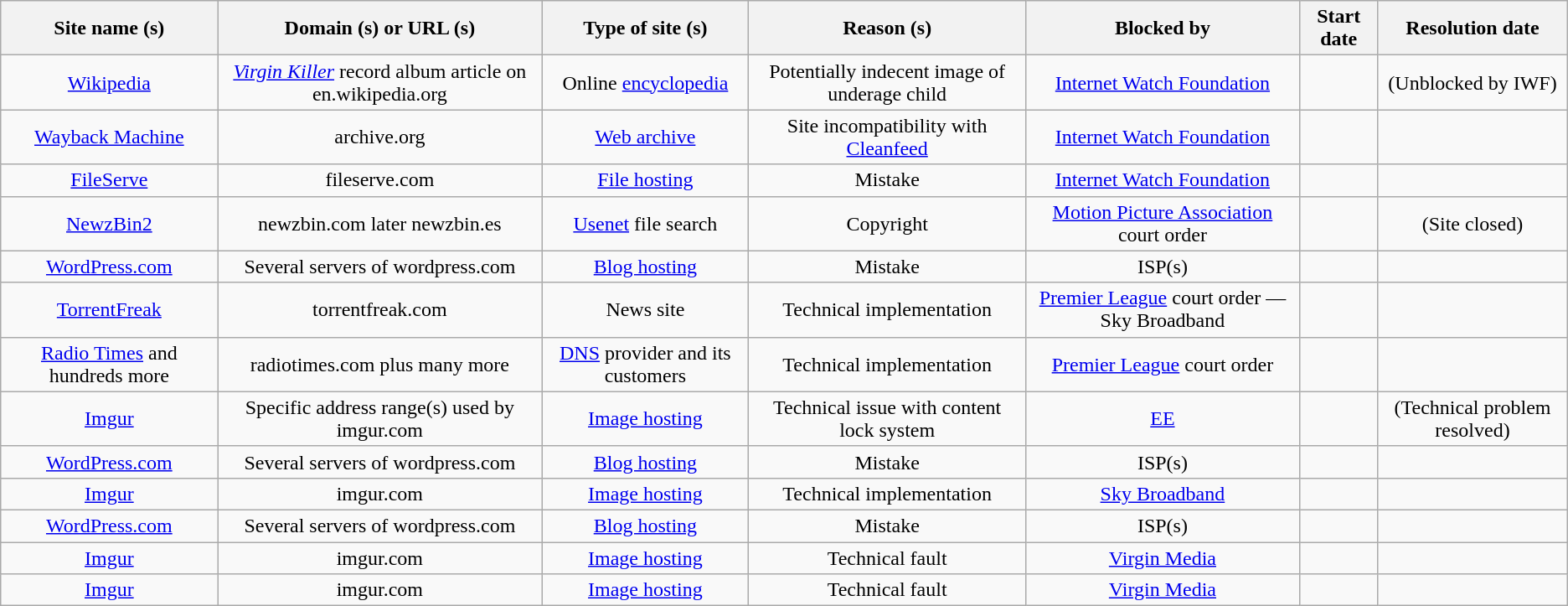<table class="wikitable sortable" style="text-align:center;">
<tr>
<th>Site name (s)</th>
<th>Domain (s) or URL (s)</th>
<th>Type of site (s)</th>
<th>Reason (s)</th>
<th>Blocked by</th>
<th>Start date</th>
<th>Resolution date</th>
</tr>
<tr>
<td><a href='#'>Wikipedia</a></td>
<td><em><a href='#'>Virgin Killer</a></em> record album article on en.wikipedia.org</td>
<td>Online <a href='#'>encyclopedia</a></td>
<td>Potentially indecent image of underage child</td>
<td><a href='#'>Internet Watch Foundation</a></td>
<td></td>
<td> (Unblocked by IWF)</td>
</tr>
<tr>
<td><a href='#'>Wayback Machine</a></td>
<td>archive.org</td>
<td><a href='#'>Web archive</a></td>
<td>Site incompatibility with <a href='#'>Cleanfeed</a></td>
<td><a href='#'>Internet Watch Foundation</a></td>
<td></td>
<td></td>
</tr>
<tr>
<td><a href='#'>FileServe</a></td>
<td>fileserve.com</td>
<td><a href='#'>File hosting</a></td>
<td>Mistake</td>
<td><a href='#'>Internet Watch Foundation</a></td>
<td></td>
<td></td>
</tr>
<tr>
<td><a href='#'>NewzBin2</a></td>
<td>newzbin.com later newzbin.es</td>
<td><a href='#'>Usenet</a> file search</td>
<td>Copyright</td>
<td><a href='#'>Motion Picture Association</a> court order</td>
<td></td>
<td> (Site closed)</td>
</tr>
<tr>
<td><a href='#'>WordPress.com</a></td>
<td>Several servers of wordpress.com</td>
<td><a href='#'>Blog hosting</a></td>
<td>Mistake</td>
<td>ISP(s)</td>
<td></td>
<td></td>
</tr>
<tr>
<td><a href='#'>TorrentFreak</a></td>
<td>torrentfreak.com</td>
<td>News site</td>
<td>Technical implementation</td>
<td><a href='#'>Premier League</a> court order — Sky Broadband</td>
<td></td>
<td></td>
</tr>
<tr>
<td><a href='#'>Radio Times</a> and hundreds more</td>
<td>radiotimes.com plus many more</td>
<td><a href='#'>DNS</a> provider and its customers</td>
<td>Technical implementation</td>
<td><a href='#'>Premier League</a> court order</td>
<td></td>
<td></td>
</tr>
<tr>
<td><a href='#'>Imgur</a></td>
<td>Specific address range(s) used by imgur.com</td>
<td><a href='#'>Image hosting</a></td>
<td>Technical issue with content lock system</td>
<td><a href='#'>EE</a></td>
<td></td>
<td> (Technical problem resolved)</td>
</tr>
<tr>
<td><a href='#'>WordPress.com</a></td>
<td>Several servers of wordpress.com</td>
<td><a href='#'>Blog hosting</a></td>
<td>Mistake</td>
<td>ISP(s)</td>
<td></td>
<td></td>
</tr>
<tr>
<td><a href='#'>Imgur</a></td>
<td>imgur.com</td>
<td><a href='#'>Image hosting</a></td>
<td>Technical implementation</td>
<td><a href='#'>Sky Broadband</a></td>
<td></td>
<td></td>
</tr>
<tr>
<td><a href='#'>WordPress.com</a></td>
<td>Several servers of wordpress.com</td>
<td><a href='#'>Blog hosting</a></td>
<td>Mistake</td>
<td>ISP(s)</td>
<td></td>
<td></td>
</tr>
<tr>
<td><a href='#'>Imgur</a></td>
<td>imgur.com</td>
<td><a href='#'>Image hosting</a></td>
<td>Technical fault</td>
<td><a href='#'>Virgin Media</a></td>
<td></td>
<td></td>
</tr>
<tr>
<td><a href='#'>Imgur</a></td>
<td>imgur.com</td>
<td><a href='#'>Image hosting</a></td>
<td>Technical fault</td>
<td><a href='#'>Virgin Media</a></td>
<td></td>
<td></td>
</tr>
</table>
